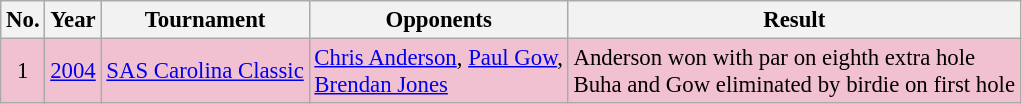<table class="wikitable" style="font-size:95%;">
<tr>
<th>No.</th>
<th>Year</th>
<th>Tournament</th>
<th>Opponents</th>
<th>Result</th>
</tr>
<tr style="background:#F2C1D1;">
<td align=center>1</td>
<td><a href='#'>2004</a></td>
<td><a href='#'>SAS Carolina Classic</a></td>
<td> <a href='#'>Chris Anderson</a>,  <a href='#'>Paul Gow</a>,<br> <a href='#'>Brendan Jones</a></td>
<td>Anderson won with par on eighth extra hole<br>Buha and Gow eliminated by birdie on first hole</td>
</tr>
</table>
